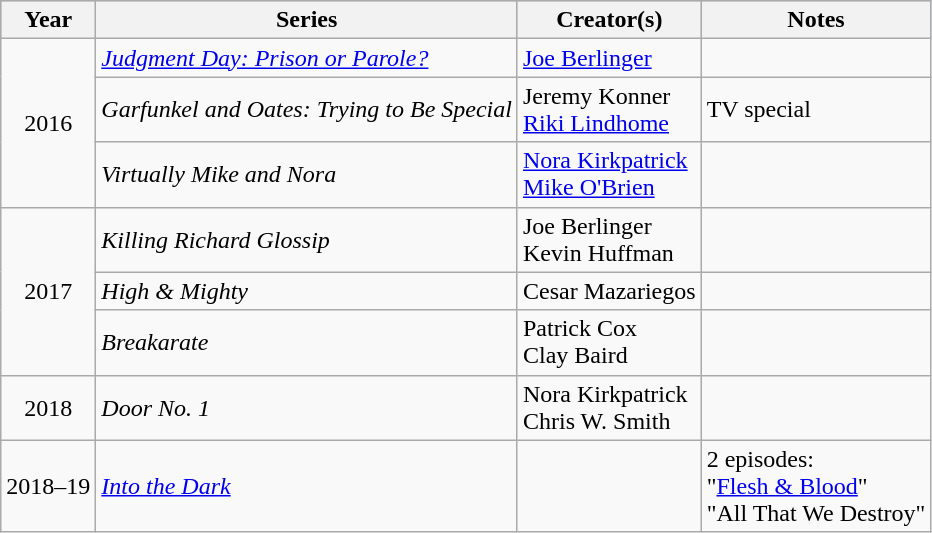<table class="wikitable">
<tr style="background:#b0c4de; text-align:center;">
<th>Year</th>
<th>Series</th>
<th>Creator(s)</th>
<th>Notes</th>
</tr>
<tr>
<td style="text-align:center;" rowspan="3">2016</td>
<td><em><a href='#'>Judgment Day: Prison or Parole?</a></em></td>
<td><a href='#'>Joe Berlinger</a></td>
<td></td>
</tr>
<tr>
<td><em>Garfunkel and Oates: Trying to Be Special</em></td>
<td>Jeremy Konner<br><a href='#'>Riki Lindhome</a></td>
<td>TV special</td>
</tr>
<tr>
<td><em>Virtually Mike and Nora</em></td>
<td><a href='#'>Nora Kirkpatrick</a><br><a href='#'>Mike O'Brien</a></td>
<td></td>
</tr>
<tr>
<td style="text-align:center;" rowspan="3">2017</td>
<td><em>Killing Richard Glossip</em></td>
<td>Joe Berlinger<br>Kevin Huffman</td>
<td></td>
</tr>
<tr>
<td><em>High & Mighty</em></td>
<td>Cesar Mazariegos</td>
<td></td>
</tr>
<tr>
<td><em>Breakarate</em></td>
<td>Patrick Cox<br>Clay Baird</td>
<td></td>
</tr>
<tr>
<td style="text-align:center;">2018</td>
<td><em>Door No. 1</em></td>
<td>Nora Kirkpatrick<br> Chris W. Smith</td>
<td></td>
</tr>
<tr>
<td style="text-align:center;">2018–19</td>
<td><em><a href='#'>Into the Dark</a></em></td>
<td></td>
<td>2 episodes:<br>"<a href='#'>Flesh & Blood</a>"<br>"All That We Destroy"</td>
</tr>
</table>
